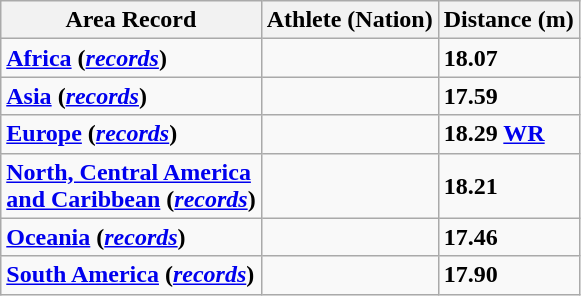<table class="wikitable">
<tr>
<th>Area Record</th>
<th>Athlete (Nation)</th>
<th>Distance (m)</th>
</tr>
<tr>
<td><strong><a href='#'>Africa</a> (<em><a href='#'>records</a></em>)</strong></td>
<td></td>
<td><strong>18.07</strong></td>
</tr>
<tr>
<td><strong><a href='#'>Asia</a> (<em><a href='#'>records</a></em>)</strong></td>
<td></td>
<td><strong>17.59</strong></td>
</tr>
<tr>
<td><strong><a href='#'>Europe</a> (<em><a href='#'>records</a></em>)</strong></td>
<td></td>
<td><strong>18.29 <a href='#'><abbr>WR</abbr></a></strong></td>
</tr>
<tr>
<td><strong><a href='#'>North, Central America</a></strong><br><strong><a href='#'>and Caribbean</a> (<em><a href='#'>records</a></em>)</strong></td>
<td></td>
<td><strong>18.21</strong></td>
</tr>
<tr>
<td><strong><a href='#'>Oceania</a> (<em><a href='#'>records</a></em>)</strong></td>
<td></td>
<td><strong>17.46</strong></td>
</tr>
<tr>
<td><strong><a href='#'>South America</a> (<em><a href='#'>records</a></em>)</strong></td>
<td></td>
<td><strong>17.90</strong></td>
</tr>
</table>
